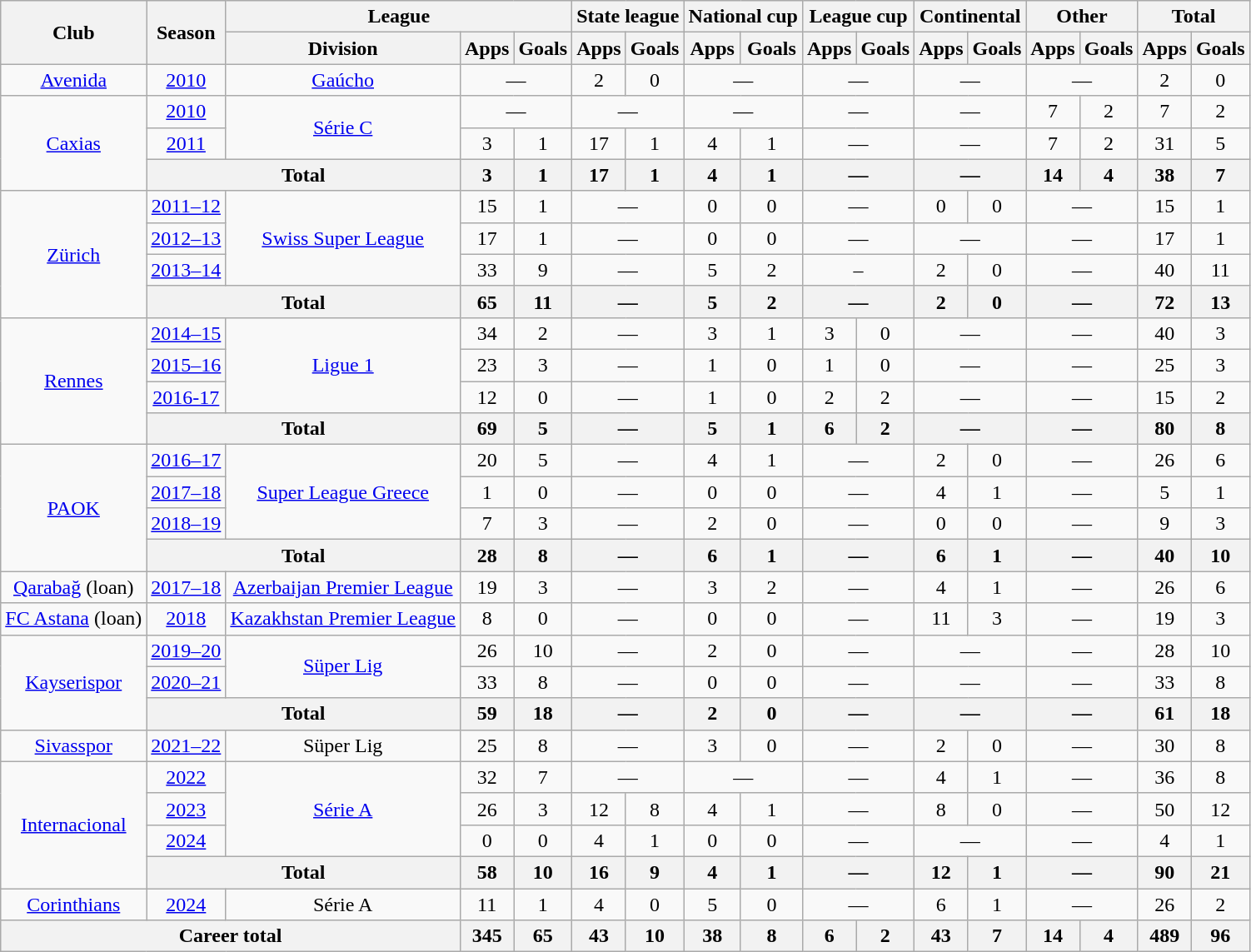<table class="wikitable" style="text-align: center;">
<tr>
<th rowspan="2">Club</th>
<th rowspan="2">Season</th>
<th colspan="3">League</th>
<th colspan="2">State league</th>
<th colspan="2">National cup</th>
<th colspan="2">League cup</th>
<th colspan="2">Continental</th>
<th colspan="2">Other</th>
<th colspan="2">Total</th>
</tr>
<tr>
<th>Division</th>
<th>Apps</th>
<th>Goals</th>
<th>Apps</th>
<th>Goals</th>
<th>Apps</th>
<th>Goals</th>
<th>Apps</th>
<th>Goals</th>
<th>Apps</th>
<th>Goals</th>
<th>Apps</th>
<th>Goals</th>
<th>Apps</th>
<th>Goals</th>
</tr>
<tr>
<td><a href='#'>Avenida</a></td>
<td><a href='#'>2010</a></td>
<td><a href='#'>Gaúcho</a></td>
<td colspan="2">—</td>
<td>2</td>
<td>0</td>
<td colspan="2">—</td>
<td colspan="2">—</td>
<td colspan="2">—</td>
<td colspan="2">—</td>
<td>2</td>
<td>0</td>
</tr>
<tr>
<td rowspan="3"><a href='#'>Caxias</a></td>
<td><a href='#'>2010</a></td>
<td rowspan="2"><a href='#'>Série C</a></td>
<td colspan="2">—</td>
<td colspan="2">—</td>
<td colspan="2">—</td>
<td colspan="2">—</td>
<td colspan="2">—</td>
<td>7</td>
<td>2</td>
<td>7</td>
<td>2</td>
</tr>
<tr>
<td><a href='#'>2011</a></td>
<td>3</td>
<td>1</td>
<td>17</td>
<td>1</td>
<td>4</td>
<td>1</td>
<td colspan="2">—</td>
<td colspan="2">—</td>
<td>7</td>
<td>2</td>
<td>31</td>
<td>5</td>
</tr>
<tr>
<th colspan="2">Total</th>
<th>3</th>
<th>1</th>
<th>17</th>
<th>1</th>
<th>4</th>
<th>1</th>
<th colspan="2">—</th>
<th colspan="2">—</th>
<th>14</th>
<th>4</th>
<th>38</th>
<th>7</th>
</tr>
<tr>
<td rowspan="4"><a href='#'>Zürich</a></td>
<td><a href='#'>2011–12</a></td>
<td rowspan="3"><a href='#'>Swiss Super League</a></td>
<td>15</td>
<td>1</td>
<td colspan="2">—</td>
<td>0</td>
<td>0</td>
<td colspan="2">—</td>
<td>0</td>
<td>0</td>
<td colspan="2">—</td>
<td>15</td>
<td>1</td>
</tr>
<tr>
<td><a href='#'>2012–13</a></td>
<td>17</td>
<td>1</td>
<td colspan="2">—</td>
<td>0</td>
<td>0</td>
<td colspan="2">—</td>
<td colspan="2">—</td>
<td colspan="2">—</td>
<td>17</td>
<td>1</td>
</tr>
<tr>
<td><a href='#'>2013–14</a></td>
<td>33</td>
<td>9</td>
<td colspan="2">—</td>
<td>5</td>
<td>2</td>
<td colspan="2">–</td>
<td>2</td>
<td>0</td>
<td colspan="2">—</td>
<td>40</td>
<td>11</td>
</tr>
<tr>
<th colspan="2">Total</th>
<th>65</th>
<th>11</th>
<th colspan="2">—</th>
<th>5</th>
<th>2</th>
<th colspan="2">—</th>
<th>2</th>
<th>0</th>
<th colspan="2">—</th>
<th>72</th>
<th>13</th>
</tr>
<tr>
<td rowspan="4"><a href='#'>Rennes</a></td>
<td><a href='#'>2014–15</a></td>
<td rowspan="3"><a href='#'>Ligue 1</a></td>
<td>34</td>
<td>2</td>
<td colspan="2">—</td>
<td>3</td>
<td>1</td>
<td>3</td>
<td>0</td>
<td colspan="2">—</td>
<td colspan="2">—</td>
<td>40</td>
<td>3</td>
</tr>
<tr>
<td><a href='#'>2015–16</a></td>
<td>23</td>
<td>3</td>
<td colspan="2">—</td>
<td>1</td>
<td>0</td>
<td>1</td>
<td>0</td>
<td colspan="2">—</td>
<td colspan="2">—</td>
<td>25</td>
<td>3</td>
</tr>
<tr>
<td><a href='#'>2016-17</a></td>
<td>12</td>
<td>0</td>
<td colspan="2">—</td>
<td>1</td>
<td>0</td>
<td>2</td>
<td>2</td>
<td colspan="2">—</td>
<td colspan="2">—</td>
<td>15</td>
<td>2</td>
</tr>
<tr>
<th colspan="2">Total</th>
<th>69</th>
<th>5</th>
<th colspan="2">—</th>
<th>5</th>
<th>1</th>
<th>6</th>
<th>2</th>
<th colspan="2">—</th>
<th colspan="2">—</th>
<th>80</th>
<th>8</th>
</tr>
<tr>
<td rowspan="4"><a href='#'>PAOK</a></td>
<td><a href='#'>2016–17</a></td>
<td rowspan="3"><a href='#'>Super League Greece</a></td>
<td>20</td>
<td>5</td>
<td colspan="2">—</td>
<td>4</td>
<td>1</td>
<td colspan="2">—</td>
<td>2</td>
<td>0</td>
<td colspan="2">—</td>
<td>26</td>
<td>6</td>
</tr>
<tr>
<td><a href='#'>2017–18</a></td>
<td>1</td>
<td>0</td>
<td colspan="2">—</td>
<td>0</td>
<td>0</td>
<td colspan="2">—</td>
<td>4</td>
<td>1</td>
<td colspan="2">—</td>
<td>5</td>
<td>1</td>
</tr>
<tr>
<td><a href='#'>2018–19</a></td>
<td>7</td>
<td>3</td>
<td colspan="2">—</td>
<td>2</td>
<td>0</td>
<td colspan="2">—</td>
<td>0</td>
<td>0</td>
<td colspan="2">—</td>
<td>9</td>
<td>3</td>
</tr>
<tr>
<th colspan="2">Total</th>
<th>28</th>
<th>8</th>
<th colspan="2">—</th>
<th>6</th>
<th>1</th>
<th colspan="2">—</th>
<th>6</th>
<th>1</th>
<th colspan="2">—</th>
<th>40</th>
<th>10</th>
</tr>
<tr>
<td><a href='#'>Qarabağ</a> (loan)</td>
<td><a href='#'>2017–18</a></td>
<td><a href='#'>Azerbaijan Premier League</a></td>
<td>19</td>
<td>3</td>
<td colspan="2">—</td>
<td>3</td>
<td>2</td>
<td colspan="2">—</td>
<td>4</td>
<td>1</td>
<td colspan="2">—</td>
<td>26</td>
<td>6</td>
</tr>
<tr>
<td><a href='#'>FC Astana</a> (loan)</td>
<td><a href='#'>2018</a></td>
<td><a href='#'>Kazakhstan Premier League</a></td>
<td>8</td>
<td>0</td>
<td colspan="2">—</td>
<td>0</td>
<td>0</td>
<td colspan="2">—</td>
<td>11</td>
<td>3</td>
<td colspan="2">—</td>
<td>19</td>
<td>3</td>
</tr>
<tr>
<td rowspan="3"><a href='#'>Kayserispor</a></td>
<td><a href='#'>2019–20</a></td>
<td rowspan="2"><a href='#'>Süper Lig</a></td>
<td>26</td>
<td>10</td>
<td colspan="2">—</td>
<td>2</td>
<td>0</td>
<td colspan="2">—</td>
<td colspan="2">—</td>
<td colspan="2">—</td>
<td>28</td>
<td>10</td>
</tr>
<tr>
<td><a href='#'>2020–21</a></td>
<td>33</td>
<td>8</td>
<td colspan="2">—</td>
<td>0</td>
<td>0</td>
<td colspan="2">—</td>
<td colspan="2">—</td>
<td colspan="2">—</td>
<td>33</td>
<td>8</td>
</tr>
<tr>
<th colspan="2">Total</th>
<th>59</th>
<th>18</th>
<th colspan="2">—</th>
<th>2</th>
<th>0</th>
<th colspan="2">—</th>
<th colspan="2">—</th>
<th colspan="2">—</th>
<th>61</th>
<th>18</th>
</tr>
<tr>
<td><a href='#'>Sivasspor</a></td>
<td><a href='#'>2021–22</a></td>
<td>Süper Lig</td>
<td>25</td>
<td>8</td>
<td colspan="2">—</td>
<td>3</td>
<td>0</td>
<td colspan="2">—</td>
<td>2</td>
<td>0</td>
<td colspan="2">—</td>
<td>30</td>
<td>8</td>
</tr>
<tr>
<td rowspan="4"><a href='#'>Internacional</a></td>
<td><a href='#'>2022</a></td>
<td rowspan="3"><a href='#'>Série A</a></td>
<td>32</td>
<td>7</td>
<td colspan="2">—</td>
<td colspan="2">—</td>
<td colspan="2">—</td>
<td>4</td>
<td>1</td>
<td colspan="2">—</td>
<td>36</td>
<td>8</td>
</tr>
<tr>
<td><a href='#'>2023</a></td>
<td>26</td>
<td>3</td>
<td>12</td>
<td>8</td>
<td>4</td>
<td>1</td>
<td colspan="2">—</td>
<td>8</td>
<td>0</td>
<td colspan="2">—</td>
<td>50</td>
<td>12</td>
</tr>
<tr>
<td><a href='#'>2024</a></td>
<td>0</td>
<td>0</td>
<td>4</td>
<td>1</td>
<td>0</td>
<td>0</td>
<td colspan="2">—</td>
<td colspan="2">—</td>
<td colspan="2">—</td>
<td>4</td>
<td>1</td>
</tr>
<tr>
<th colspan="2">Total</th>
<th>58</th>
<th>10</th>
<th>16</th>
<th>9</th>
<th>4</th>
<th>1</th>
<th colspan="2">—</th>
<th>12</th>
<th>1</th>
<th colspan="2">—</th>
<th>90</th>
<th>21</th>
</tr>
<tr>
<td><a href='#'>Corinthians</a></td>
<td><a href='#'>2024</a></td>
<td>Série A</td>
<td>11</td>
<td>1</td>
<td>4</td>
<td>0</td>
<td>5</td>
<td>0</td>
<td colspan="2">—</td>
<td>6</td>
<td>1</td>
<td colspan="2">—</td>
<td>26</td>
<td>2</td>
</tr>
<tr>
<th colspan="3">Career total</th>
<th>345</th>
<th>65</th>
<th>43</th>
<th>10</th>
<th>38</th>
<th>8</th>
<th>6</th>
<th>2</th>
<th>43</th>
<th>7</th>
<th>14</th>
<th>4</th>
<th>489</th>
<th>96</th>
</tr>
</table>
